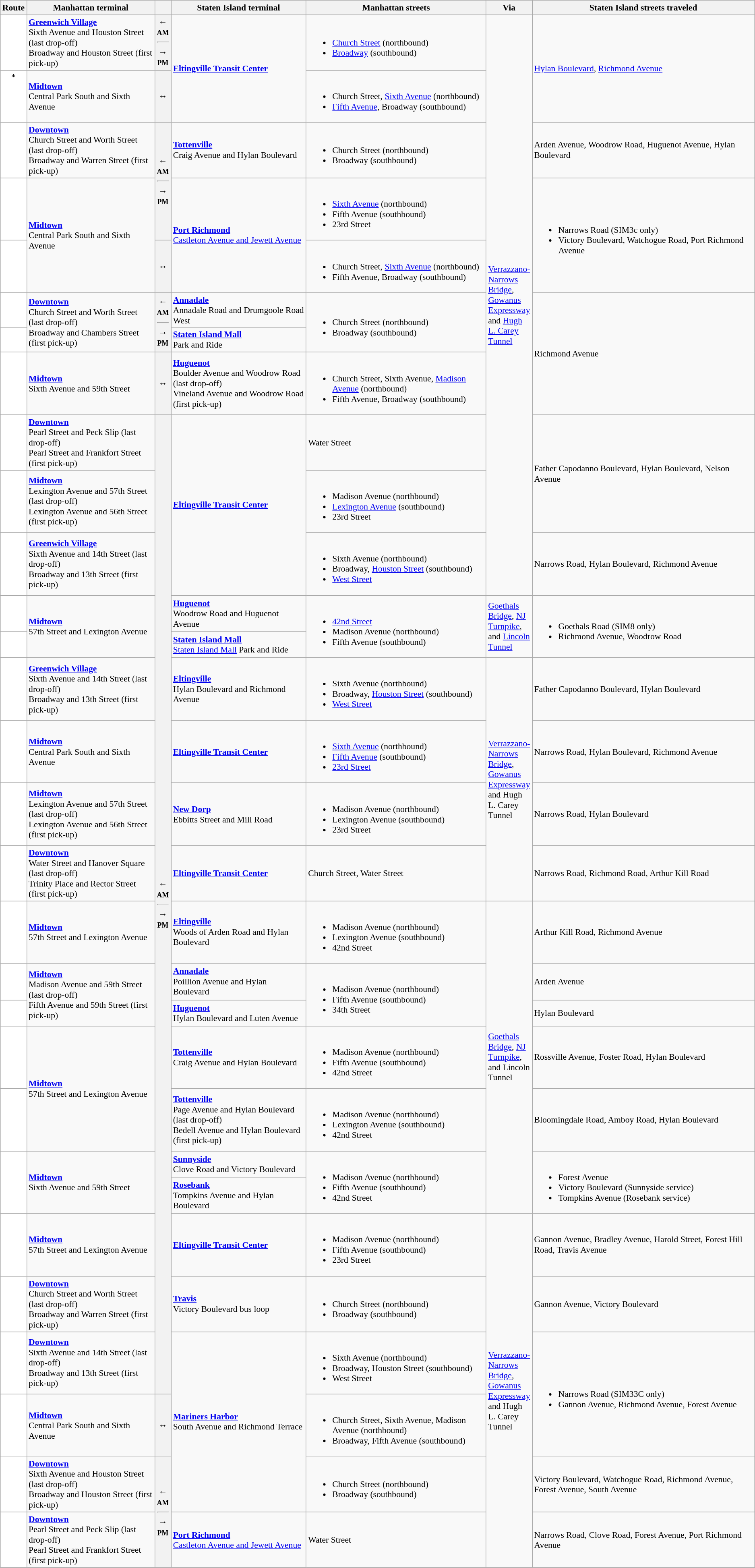<table class="wikitable" style="font-size: 90%;" |>
<tr>
<th>Route</th>
<th>Manhattan terminal</th>
<th></th>
<th>Staten Island terminal</th>
<th>Manhattan streets</th>
<th width=5%>Via</th>
<th>Staten Island streets traveled</th>
</tr>
<tr>
<td style="background:white; color:black" align="center" valign=top><strong></strong><br></td>
<td><strong><a href='#'>Greenwich Village</a></strong><br>Sixth Avenue and Houston Street (last drop-off)<br>Broadway and Houston Street (first pick-up)</td>
<th><div><span>←</span><br><small>AM</small><hr><span>→</span><br><small>PM</small></div></th>
<td rowspan=2><strong><a href='#'>Eltingville Transit Center</a></strong></td>
<td><br><ul><li><a href='#'>Church Street</a> (northbound)</li><li><a href='#'>Broadway</a> (southbound)</li></ul></td>
<td rowspan=11><a href='#'>Verrazzano-Narrows Bridge</a>, <a href='#'>Gowanus Expressway</a>  and <a href='#'>Hugh L. Carey Tunnel</a></td>
<td rowspan=2><a href='#'>Hylan Boulevard</a>, <a href='#'>Richmond Avenue</a></td>
</tr>
<tr>
<td style="background:white; color:black" align="center" valign=top><strong></strong>*<br></td>
<td><strong><a href='#'>Midtown</a></strong><br>Central Park South and Sixth Avenue</td>
<th><span>↔ </span></th>
<td><br><ul><li>Church Street, <a href='#'>Sixth Avenue</a> (northbound)</li><li><a href='#'>Fifth Avenue</a>, Broadway (southbound)</li></ul></td>
</tr>
<tr>
<td style="background:white; color:black" align="center" valign=top><strong></strong><br></td>
<td><strong><a href='#'>Downtown</a></strong><br>Church Street and Worth Street (last drop-off)<br>Broadway and Warren Street (first pick-up)</td>
<th rowspan="2"><div><span>←</span><br><small>AM</small><hr><span>→</span><br><small>PM</small></div></th>
<td><strong><a href='#'>Tottenville</a></strong><br>Craig Avenue and Hylan Boulevard</td>
<td><br><ul><li>Church Street (northbound)</li><li>Broadway (southbound)</li></ul></td>
<td>Arden Avenue, Woodrow Road, Huguenot Avenue, Hylan Boulevard</td>
</tr>
<tr>
<td style="background:white; color:black" align="center" valign=top><strong></strong><br></td>
<td rowspan=2><strong><a href='#'>Midtown</a></strong><br>Central Park South and Sixth Avenue</td>
<td rowspan=2><strong><a href='#'>Port Richmond</a></strong><br><a href='#'>Castleton Avenue and Jewett Avenue</a></td>
<td><br><ul><li><a href='#'>Sixth Avenue</a> (northbound)</li><li>Fifth Avenue (southbound)</li><li>23rd Street</li></ul></td>
<td rowspan=2><br><ul><li>Narrows Road (SIM3c only)</li><li>Victory Boulevard, Watchogue Road, Port Richmond Avenue</li></ul></td>
</tr>
<tr>
<td style="background:white; color:black" align="center" valign=top><strong></strong><br></td>
<th><span>↔ </span></th>
<td><br><ul><li>Church Street, <a href='#'>Sixth Avenue</a> (northbound)</li><li>Fifth Avenue, Broadway (southbound)</li></ul></td>
</tr>
<tr>
<td style="background:white; color:black" align="center" valign=top><strong></strong><br></td>
<td rowspan=2><strong><a href='#'>Downtown</a></strong><br>Church Street and Worth Street (last drop-off)<br>Broadway and Chambers Street (first pick-up)</td>
<th rowspan=2><div><span>←</span><br><small>AM</small><hr><span>→</span><br><small>PM</small></div></th>
<td><strong><a href='#'>Annadale</a></strong><br>Annadale Road and Drumgoole Road West</td>
<td rowspan=2><br><ul><li>Church Street (northbound)</li><li>Broadway (southbound)</li></ul></td>
<td rowspan=3>Richmond Avenue</td>
</tr>
<tr>
<td style="background:white; color:black" align="center" valign=top><strong></strong><br></td>
<td><strong><a href='#'>Staten Island Mall</a></strong><br>Park and Ride</td>
</tr>
<tr>
<td style="background:white; color:black" align="center" valign=top><strong></strong><br></td>
<td><strong><a href='#'>Midtown</a></strong><br>Sixth Avenue and 59th Street</td>
<th><span>↔ </span></th>
<td><strong><a href='#'>Huguenot</a></strong><br>Boulder Avenue and Woodrow Road (last drop-off)<br>Vineland Avenue and Woodrow Road (first pick-up)</td>
<td><br><ul><li>Church Street, Sixth Avenue, <a href='#'>Madison Avenue</a> (northbound)</li><li>Fifth Avenue, Broadway (southbound)</li></ul></td>
</tr>
<tr>
<td style="background:white; color:black" align="center" valign=top><strong></strong><br></td>
<td><strong><a href='#'>Downtown</a></strong><br>Pearl Street and Peck Slip (last drop-off)<br>Pearl Street and Frankfort Street (first pick-up)</td>
<th rowspan="19"><div><span>←</span><br><small>AM</small><hr><span>→</span><br><small>PM</small></div></th>
<td rowspan=3><strong><a href='#'>Eltingville Transit Center</a></strong></td>
<td>Water Street</td>
<td rowspan=2>Father Capodanno Boulevard, Hylan Boulevard, Nelson Avenue</td>
</tr>
<tr>
<td style="background:white; color:black" align="center" valign=top><strong></strong><br></td>
<td><strong><a href='#'>Midtown</a></strong><br>Lexington Avenue and 57th Street (last drop-off)<br>Lexington Avenue and 56th Street (first pick-up)</td>
<td><br><ul><li>Madison Avenue (northbound)</li><li><a href='#'>Lexington Avenue</a> (southbound)</li><li>23rd Street</li></ul></td>
</tr>
<tr>
<td style="background:white; color:black" align="center" valign=top><strong></strong><br></td>
<td><strong><a href='#'>Greenwich Village</a></strong><br>Sixth Avenue and 14th Street (last drop-off)<br>Broadway and 13th Street (first pick-up)</td>
<td><br><ul><li>Sixth Avenue (northbound)</li><li>Broadway, <a href='#'>Houston Street</a> (southbound)</li><li><a href='#'>West Street</a></li></ul></td>
<td>Narrows Road, Hylan Boulevard, Richmond Avenue</td>
</tr>
<tr>
<td style="background:white; color:black" align="center" valign=top><strong></strong><br></td>
<td rowspan=2><strong><a href='#'>Midtown</a></strong><br>57th Street and Lexington Avenue</td>
<td><strong><a href='#'>Huguenot</a></strong><br>Woodrow Road and Huguenot Avenue</td>
<td rowspan=2><br><ul><li><a href='#'>42nd Street</a></li><li>Madison Avenue (northbound)</li><li>Fifth Avenue (southbound)</li></ul></td>
<td rowspan=2><a href='#'>Goethals Bridge</a>, <a href='#'>NJ Turnpike</a>, and <a href='#'>Lincoln Tunnel</a></td>
<td rowspan=2><br><ul><li>Goethals Road (SIM8 only)</li><li>Richmond Avenue, Woodrow Road</li></ul></td>
</tr>
<tr>
<td style="background:white; color:black" align="center" valign=top><strong></strong><br></td>
<td><strong><a href='#'>Staten Island Mall</a></strong><br><a href='#'>Staten Island Mall</a> Park and Ride</td>
</tr>
<tr>
<td style="background:white; color:black" align="center" valign=top><strong></strong><br></td>
<td><strong><a href='#'>Greenwich Village</a></strong><br>Sixth Avenue and 14th Street (last drop-off)<br>Broadway and 13th Street (first pick-up)</td>
<td><strong><a href='#'>Eltingville</a></strong><br>Hylan Boulevard and Richmond Avenue</td>
<td><br><ul><li>Sixth Avenue (northbound)</li><li>Broadway, <a href='#'>Houston Street</a> (southbound)</li><li><a href='#'>West Street</a></li></ul></td>
<td rowspan=4><a href='#'>Verrazzano-Narrows Bridge</a>, <a href='#'>Gowanus Expressway</a>  and Hugh L. Carey Tunnel</td>
<td>Father Capodanno Boulevard, Hylan Boulevard</td>
</tr>
<tr>
<td style="background:white; color:black" align="center" valign=top><strong></strong><br></td>
<td><strong><a href='#'>Midtown</a></strong><br>Central Park South and Sixth Avenue</td>
<td><strong><a href='#'>Eltingville Transit Center</a></strong></td>
<td><br><ul><li><a href='#'>Sixth Avenue</a> (northbound)</li><li><a href='#'>Fifth Avenue</a> (southbound)</li><li><a href='#'>23rd Street</a></li></ul></td>
<td>Narrows Road, Hylan Boulevard, Richmond Avenue</td>
</tr>
<tr>
<td style="background:white; color:black" align="center" valign=top><strong></strong><br></td>
<td><strong><a href='#'>Midtown</a></strong><br>Lexington Avenue and 57th Street (last drop-off)<br>Lexington Avenue and 56th Street (first pick-up)</td>
<td><strong><a href='#'>New Dorp</a></strong><br>Ebbitts Street and Mill Road</td>
<td><br><ul><li>Madison Avenue (northbound)</li><li>Lexington Avenue (southbound)</li><li>23rd Street</li></ul></td>
<td>Narrows Road, Hylan Boulevard</td>
</tr>
<tr>
<td style="background:white; color:black" align="center" valign=top><strong></strong><br></td>
<td><strong><a href='#'>Downtown</a></strong><br>Water Street and Hanover Square (last drop-off)<br>Trinity Place and Rector Street (first pick-up)</td>
<td rowspan="1"><strong><a href='#'>Eltingville Transit Center</a></strong></td>
<td>Church Street, Water Street</td>
<td>Narrows Road, Richmond Road, Arthur Kill Road</td>
</tr>
<tr>
<td style="background:white; color:black" align="center" valign=top><strong></strong><br></td>
<td><strong><a href='#'>Midtown</a></strong><br>57th Street and Lexington Avenue</td>
<td><strong><a href='#'>Eltingville</a></strong><br>Woods of Arden Road and Hylan Boulevard</td>
<td><br><ul><li>Madison Avenue (northbound)</li><li>Lexington Avenue (southbound)</li><li>42nd Street</li></ul></td>
<td rowspan=7><a href='#'>Goethals Bridge</a>, <a href='#'>NJ Turnpike</a>, and Lincoln Tunnel</td>
<td>Arthur Kill Road, Richmond Avenue</td>
</tr>
<tr>
<td style="background:white; color:black" align="center" valign=top><strong></strong><br></td>
<td rowspan="2"><strong><a href='#'>Midtown</a></strong><br>Madison Avenue and 59th Street (last drop-off)<br>Fifth Avenue and 59th Street (first pick-up)</td>
<td><strong><a href='#'>Annadale</a></strong><br>Poillion Avenue and Hylan Boulevard</td>
<td rowspan=2><br><ul><li>Madison Avenue (northbound)</li><li>Fifth Avenue (southbound)</li><li>34th Street</li></ul></td>
<td>Arden Avenue</td>
</tr>
<tr>
<td style="background:white; color:black" align="center" valign=top><strong></strong><br></td>
<td><strong><a href='#'>Huguenot</a></strong><br>Hylan Boulevard and Luten Avenue</td>
<td>Hylan Boulevard</td>
</tr>
<tr>
<td style="background:white; color:black" align="center" valign=top><strong></strong><br></td>
<td rowspan="2"><strong><a href='#'>Midtown</a></strong><br>57th Street and Lexington Avenue</td>
<td><strong><a href='#'>Tottenville</a></strong><br>Craig Avenue and Hylan Boulevard</td>
<td><br><ul><li>Madison Avenue (northbound)</li><li>Fifth Avenue (southbound)</li><li>42nd Street</li></ul></td>
<td>Rossville Avenue, Foster Road, Hylan Boulevard</td>
</tr>
<tr>
<td style="background:white; color:black" align="center" valign=top><strong></strong><br></td>
<td><strong><a href='#'>Tottenville</a></strong><br>Page Avenue and Hylan Boulevard (last drop-off)<br>Bedell Avenue and Hylan Boulevard (first pick-up)</td>
<td><br><ul><li>Madison Avenue (northbound)</li><li>Lexington Avenue (southbound)</li><li>42nd Street</li></ul></td>
<td>Bloomingdale Road, Amboy Road, Hylan Boulevard</td>
</tr>
<tr>
<td rowspan="2" style="background:white; color:black" align="center" valign=top><strong></strong><br></td>
<td rowspan=2><strong><a href='#'>Midtown</a></strong><br>Sixth Avenue and 59th Street</td>
<td><strong><a href='#'>Sunnyside</a></strong><br>Clove Road and Victory Boulevard</td>
<td rowspan=2><br><ul><li>Madison Avenue (northbound)</li><li>Fifth Avenue (southbound)</li><li>42nd Street</li></ul></td>
<td rowspan=2><br><ul><li>Forest Avenue</li><li>Victory Boulevard (Sunnyside service)</li><li>Tompkins Avenue (Rosebank service)</li></ul></td>
</tr>
<tr>
<td><strong><a href='#'>Rosebank</a></strong><br>Tompkins Avenue and Hylan Boulevard</td>
</tr>
<tr>
<td style="background:white; color:black" align="center" valign=top><strong></strong><br></td>
<td><strong><a href='#'>Midtown</a></strong><br>57th Street and Lexington Avenue</td>
<td><strong><a href='#'>Eltingville Transit Center</a></strong></td>
<td><br><ul><li>Madison Avenue (northbound)</li><li>Fifth Avenue (southbound)</li><li>23rd Street</li></ul></td>
<td rowspan=6><a href='#'>Verrazzano-Narrows Bridge</a>, <a href='#'>Gowanus Expressway</a>  and Hugh L. Carey Tunnel</td>
<td>Gannon Avenue, Bradley Avenue, Harold Street, Forest Hill Road, Travis Avenue</td>
</tr>
<tr>
<td style="background:white; color:black" align="center" valign=top><strong></strong><br></td>
<td><strong><a href='#'>Downtown</a></strong><br>Church Street and Worth Street (last drop-off)<br>Broadway and Warren Street (first pick-up)</td>
<td><strong><a href='#'>Travis</a></strong><br>Victory Boulevard bus loop</td>
<td><br><ul><li>Church Street (northbound)</li><li>Broadway (southbound)</li></ul></td>
<td>Gannon Avenue, Victory Boulevard</td>
</tr>
<tr>
<td style="background:white; color:black" align="center" valign=top><strong></strong><br></td>
<td><strong><a href='#'>Downtown</a></strong><br>Sixth Avenue and 14th Street (last drop-off)<br>Broadway and 13th Street (first pick-up)</td>
<td rowspan=3><strong><a href='#'>Mariners Harbor</a></strong><br>South Avenue and Richmond Terrace</td>
<td><br><ul><li>Sixth Avenue (northbound)</li><li>Broadway, Houston Street (southbound)</li><li>West Street</li></ul></td>
<td rowspan=2><br><ul><li>Narrows Road (SIM33C only)</li><li>Gannon Avenue, Richmond Avenue, Forest Avenue</li></ul></td>
</tr>
<tr>
<td style="background:white; color:black" align="center" valign="top"><strong></strong><br></td>
<td><strong><a href='#'>Midtown</a></strong><br>Central Park South and Sixth Avenue</td>
<th><span>↔ </span></th>
<td><br><ul><li>Church Street, Sixth Avenue, Madison Avenue (northbound)</li><li>Broadway, Fifth Avenue (southbound)</li></ul></td>
</tr>
<tr>
<td style="background:white; color:black" align="center" valign=top><strong></strong><br></td>
<td><strong><a href='#'>Downtown</a></strong><br>Sixth Avenue and Houston Street (last drop-off)<br>Broadway and Houston Street (first pick-up)</td>
<th rowspan="2"><div><span>←</span><br><small>AM</small><hr><span>→</span><br><small>PM</small></div></th>
<td><br><ul><li>Church Street (northbound)</li><li>Broadway (southbound)</li></ul></td>
<td>Victory Boulevard, Watchogue Road, Richmond Avenue, Forest Avenue, South Avenue</td>
</tr>
<tr>
<td style="background:white; color:black" align="center" valign=top><strong></strong><br></td>
<td><strong><a href='#'>Downtown</a></strong><br>Pearl Street and Peck Slip (last drop-off)<br>Pearl Street and Frankfort Street (first pick-up)</td>
<td><strong><a href='#'>Port Richmond</a></strong><br><a href='#'>Castleton Avenue and Jewett Avenue</a></td>
<td>Water Street</td>
<td>Narrows Road, Clove Road, Forest Avenue, Port Richmond Avenue</td>
</tr>
</table>
